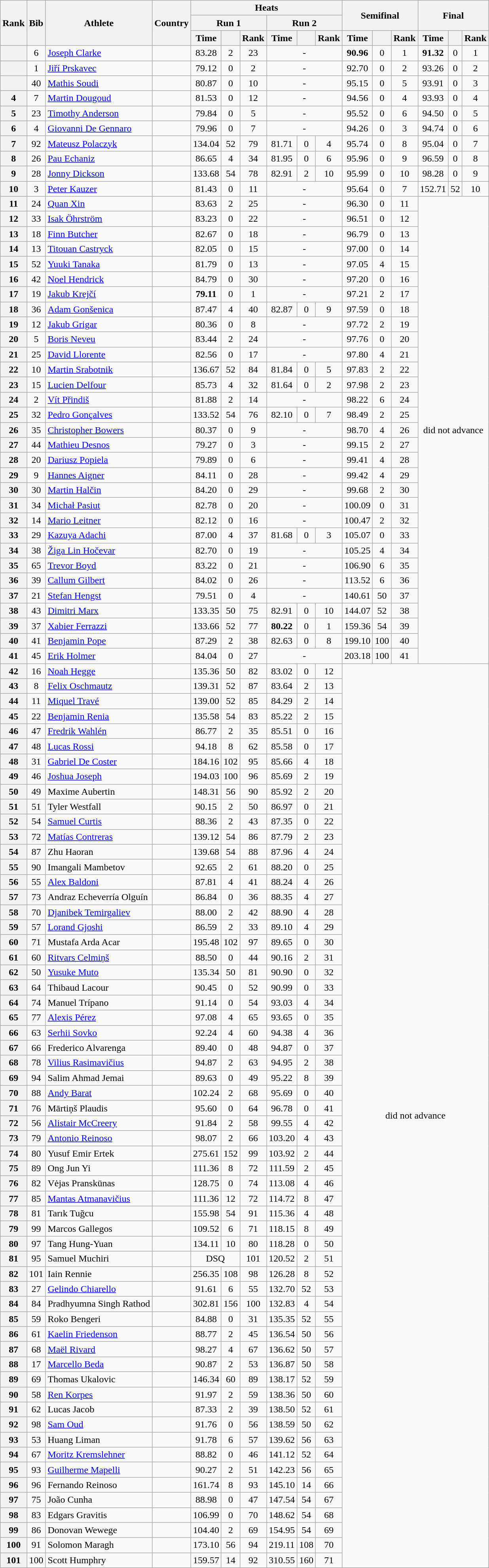<table class="wikitable" style="text-align:center">
<tr>
<th rowspan=3>Rank</th>
<th rowspan=3>Bib</th>
<th rowspan=3>Athlete</th>
<th rowspan=3>Country</th>
<th colspan=6>Heats</th>
<th colspan=3 rowspan=2>Semifinal</th>
<th colspan=3 rowspan=2>Final</th>
</tr>
<tr>
<th colspan=3>Run 1</th>
<th colspan=3>Run 2</th>
</tr>
<tr>
<th>Time</th>
<th></th>
<th>Rank</th>
<th>Time</th>
<th></th>
<th>Rank</th>
<th>Time</th>
<th></th>
<th>Rank</th>
<th>Time</th>
<th></th>
<th>Rank</th>
</tr>
<tr>
<th></th>
<td>6</td>
<td align=left><a href='#'>Joseph Clarke</a></td>
<td align=left></td>
<td>83.28</td>
<td>2</td>
<td>23</td>
<td colspan=3>-</td>
<td><strong>90.96</strong></td>
<td>0</td>
<td>1</td>
<td><strong>91.32</strong></td>
<td>0</td>
<td>1</td>
</tr>
<tr>
<th></th>
<td>1</td>
<td align=left><a href='#'>Jiří Prskavec</a></td>
<td align=left></td>
<td>79.12</td>
<td>0</td>
<td>2</td>
<td colspan=3>-</td>
<td>92.70</td>
<td>0</td>
<td>2</td>
<td>93.26</td>
<td>0</td>
<td>2</td>
</tr>
<tr>
<th></th>
<td>40</td>
<td align=left><a href='#'>Mathis Soudi</a></td>
<td align=left></td>
<td>80.87</td>
<td>0</td>
<td>10</td>
<td colspan=3>-</td>
<td>95.15</td>
<td>0</td>
<td>5</td>
<td>93.91</td>
<td>0</td>
<td>3</td>
</tr>
<tr>
<th>4</th>
<td>7</td>
<td align=left><a href='#'>Martin Dougoud</a></td>
<td align=left></td>
<td>81.53</td>
<td>0</td>
<td>12</td>
<td colspan=3>-</td>
<td>94.56</td>
<td>0</td>
<td>4</td>
<td>93.93</td>
<td>0</td>
<td>4</td>
</tr>
<tr>
<th>5</th>
<td>23</td>
<td align=left><a href='#'>Timothy Anderson</a></td>
<td align=left></td>
<td>79.84</td>
<td>0</td>
<td>5</td>
<td colspan=3>-</td>
<td>95.52</td>
<td>0</td>
<td>6</td>
<td>94.50</td>
<td>0</td>
<td>5</td>
</tr>
<tr>
<th>6</th>
<td>4</td>
<td align=left><a href='#'>Giovanni De Gennaro</a></td>
<td align=left></td>
<td>79.96</td>
<td>0</td>
<td>7</td>
<td colspan=3>-</td>
<td>94.26</td>
<td>0</td>
<td>3</td>
<td>94.74</td>
<td>0</td>
<td>6</td>
</tr>
<tr>
<th>7</th>
<td>92</td>
<td align=left><a href='#'>Mateusz Polaczyk</a></td>
<td align=left></td>
<td>134.04</td>
<td>52</td>
<td>79</td>
<td>81.71</td>
<td>0</td>
<td>4</td>
<td>95.74</td>
<td>0</td>
<td>8</td>
<td>95.04</td>
<td>0</td>
<td>7</td>
</tr>
<tr>
<th>8</th>
<td>26</td>
<td align=left><a href='#'>Pau Echaniz</a></td>
<td align=left></td>
<td>86.65</td>
<td>4</td>
<td>34</td>
<td>81.95</td>
<td>0</td>
<td>6</td>
<td>95.96</td>
<td>0</td>
<td>9</td>
<td>96.59</td>
<td>0</td>
<td>8</td>
</tr>
<tr>
<th>9</th>
<td>28</td>
<td align=left><a href='#'>Jonny Dickson</a></td>
<td align=left></td>
<td>133.68</td>
<td>54</td>
<td>78</td>
<td>82.91</td>
<td>2</td>
<td>10</td>
<td>95.99</td>
<td>0</td>
<td>10</td>
<td>98.28</td>
<td>0</td>
<td>9</td>
</tr>
<tr>
<th>10</th>
<td>3</td>
<td align=left><a href='#'>Peter Kauzer</a></td>
<td align=left></td>
<td>81.43</td>
<td>0</td>
<td>11</td>
<td colspan=3>-</td>
<td>95.64</td>
<td>0</td>
<td>7</td>
<td>152.71</td>
<td>52</td>
<td>10</td>
</tr>
<tr>
<th>11</th>
<td>24</td>
<td align=left><a href='#'>Quan Xin</a></td>
<td align=left></td>
<td>83.63</td>
<td>2</td>
<td>25</td>
<td colspan=3>-</td>
<td>96.30</td>
<td>0</td>
<td>11</td>
<td colspan=3 rowspan=31>did not advance</td>
</tr>
<tr>
<th>12</th>
<td>33</td>
<td align=left><a href='#'>Isak Öhrström</a></td>
<td align=left></td>
<td>83.23</td>
<td>0</td>
<td>22</td>
<td colspan=3>-</td>
<td>96.51</td>
<td>0</td>
<td>12</td>
</tr>
<tr>
<th>13</th>
<td>18</td>
<td align=left><a href='#'>Finn Butcher</a></td>
<td align=left></td>
<td>82.67</td>
<td>0</td>
<td>18</td>
<td colspan=3>-</td>
<td>96.79</td>
<td>0</td>
<td>13</td>
</tr>
<tr>
<th>14</th>
<td>13</td>
<td align=left><a href='#'>Titouan Castryck</a></td>
<td align=left></td>
<td>82.05</td>
<td>0</td>
<td>15</td>
<td colspan=3>-</td>
<td>97.00</td>
<td>0</td>
<td>14</td>
</tr>
<tr>
<th>15</th>
<td>52</td>
<td align=left><a href='#'>Yuuki Tanaka</a></td>
<td align=left></td>
<td>81.79</td>
<td>0</td>
<td>13</td>
<td colspan=3>-</td>
<td>97.05</td>
<td>4</td>
<td>15</td>
</tr>
<tr>
<th>16</th>
<td>42</td>
<td align=left><a href='#'>Noel Hendrick</a></td>
<td align=left></td>
<td>84.79</td>
<td>0</td>
<td>30</td>
<td colspan=3>-</td>
<td>97.20</td>
<td>0</td>
<td>16</td>
</tr>
<tr>
<th>17</th>
<td>19</td>
<td align=left><a href='#'>Jakub Krejčí</a></td>
<td align=left></td>
<td><strong>79.11</strong></td>
<td>0</td>
<td>1</td>
<td colspan=3>-</td>
<td>97.21</td>
<td>2</td>
<td>17</td>
</tr>
<tr>
<th>18</th>
<td>36</td>
<td align=left><a href='#'>Adam Gonšenica</a></td>
<td align=left></td>
<td>87.47</td>
<td>4</td>
<td>40</td>
<td>82.87</td>
<td>0</td>
<td>9</td>
<td>97.59</td>
<td>0</td>
<td>18</td>
</tr>
<tr>
<th>19</th>
<td>12</td>
<td align=left><a href='#'>Jakub Grigar</a></td>
<td align=left></td>
<td>80.36</td>
<td>0</td>
<td>8</td>
<td colspan=3>-</td>
<td>97.72</td>
<td>2</td>
<td>19</td>
</tr>
<tr>
<th>20</th>
<td>5</td>
<td align=left><a href='#'>Boris Neveu</a></td>
<td align=left></td>
<td>83.44</td>
<td>2</td>
<td>24</td>
<td colspan=3>-</td>
<td>97.76</td>
<td>0</td>
<td>20</td>
</tr>
<tr>
<th>21</th>
<td>25</td>
<td align=left><a href='#'>David Llorente</a></td>
<td align=left></td>
<td>82.56</td>
<td>0</td>
<td>17</td>
<td colspan=3>-</td>
<td>97.80</td>
<td>4</td>
<td>21</td>
</tr>
<tr>
<th>22</th>
<td>10</td>
<td align=left><a href='#'>Martin Srabotnik</a></td>
<td align=left></td>
<td>136.67</td>
<td>52</td>
<td>84</td>
<td>81.84</td>
<td>0</td>
<td>5</td>
<td>97.83</td>
<td>2</td>
<td>22</td>
</tr>
<tr>
<th>23</th>
<td>15</td>
<td align=left><a href='#'>Lucien Delfour</a></td>
<td align=left></td>
<td>85.73</td>
<td>4</td>
<td>32</td>
<td>81.64</td>
<td>0</td>
<td>2</td>
<td>97.98</td>
<td>2</td>
<td>23</td>
</tr>
<tr>
<th>24</th>
<td>2</td>
<td align=left><a href='#'>Vít Přindiš</a></td>
<td align=left></td>
<td>81.88</td>
<td>2</td>
<td>14</td>
<td colspan=3>-</td>
<td>98.22</td>
<td>6</td>
<td>24</td>
</tr>
<tr>
<th>25</th>
<td>32</td>
<td align=left><a href='#'>Pedro Gonçalves</a></td>
<td align=left></td>
<td>133.52</td>
<td>54</td>
<td>76</td>
<td>82.10</td>
<td>0</td>
<td>7</td>
<td>98.49</td>
<td>2</td>
<td>25</td>
</tr>
<tr>
<th>26</th>
<td>35</td>
<td align=left><a href='#'>Christopher Bowers</a></td>
<td align=left></td>
<td>80.37</td>
<td>0</td>
<td>9</td>
<td colspan=3>-</td>
<td>98.70</td>
<td>4</td>
<td>26</td>
</tr>
<tr>
<th>27</th>
<td>44</td>
<td align=left><a href='#'>Mathieu Desnos</a></td>
<td align=left></td>
<td>79.27</td>
<td>0</td>
<td>3</td>
<td colspan=3>-</td>
<td>99.15</td>
<td>2</td>
<td>27</td>
</tr>
<tr>
<th>28</th>
<td>20</td>
<td align=left><a href='#'>Dariusz Popiela</a></td>
<td align=left></td>
<td>79.89</td>
<td>0</td>
<td>6</td>
<td colspan=3>-</td>
<td>99.41</td>
<td>4</td>
<td>28</td>
</tr>
<tr>
<th>29</th>
<td>9</td>
<td align=left><a href='#'>Hannes Aigner</a></td>
<td align=left></td>
<td>84.11</td>
<td>0</td>
<td>28</td>
<td colspan=3>-</td>
<td>99.42</td>
<td>4</td>
<td>29</td>
</tr>
<tr>
<th>30</th>
<td>30</td>
<td align=left><a href='#'>Martin Halčin</a></td>
<td align=left></td>
<td>84.20</td>
<td>0</td>
<td>29</td>
<td colspan=3>-</td>
<td>99.68</td>
<td>2</td>
<td>30</td>
</tr>
<tr>
<th>31</th>
<td>34</td>
<td align=left><a href='#'>Michał Pasiut</a></td>
<td align=left></td>
<td>82.78</td>
<td>0</td>
<td>20</td>
<td colspan=3>-</td>
<td>100.09</td>
<td>0</td>
<td>31</td>
</tr>
<tr>
<th>32</th>
<td>14</td>
<td align=left><a href='#'>Mario Leitner</a></td>
<td align=left></td>
<td>82.12</td>
<td>0</td>
<td>16</td>
<td colspan=3>-</td>
<td>100.47</td>
<td>2</td>
<td>32</td>
</tr>
<tr>
<th>33</th>
<td>29</td>
<td align=left><a href='#'>Kazuya Adachi</a></td>
<td align=left></td>
<td>87.00</td>
<td>4</td>
<td>37</td>
<td>81.68</td>
<td>0</td>
<td>3</td>
<td>105.07</td>
<td>0</td>
<td>33</td>
</tr>
<tr>
<th>34</th>
<td>38</td>
<td align=left><a href='#'>Žiga Lin Hočevar</a></td>
<td align=left></td>
<td>82.70</td>
<td>0</td>
<td>19</td>
<td colspan=3>-</td>
<td>105.25</td>
<td>4</td>
<td>34</td>
</tr>
<tr>
<th>35</th>
<td>65</td>
<td align=left><a href='#'>Trevor Boyd</a></td>
<td align=left></td>
<td>83.22</td>
<td>0</td>
<td>21</td>
<td colspan=3>-</td>
<td>106.90</td>
<td>6</td>
<td>35</td>
</tr>
<tr>
<th>36</th>
<td>39</td>
<td align=left><a href='#'>Callum Gilbert</a></td>
<td align=left></td>
<td>84.02</td>
<td>0</td>
<td>26</td>
<td colspan=3>-</td>
<td>113.52</td>
<td>6</td>
<td>36</td>
</tr>
<tr>
<th>37</th>
<td>21</td>
<td align=left><a href='#'>Stefan Hengst</a></td>
<td align=left></td>
<td>79.51</td>
<td>0</td>
<td>4</td>
<td colspan=3>-</td>
<td>140.61</td>
<td>50</td>
<td>37</td>
</tr>
<tr>
<th>38</th>
<td>43</td>
<td align=left><a href='#'>Dimitri Marx</a></td>
<td align=left></td>
<td>133.35</td>
<td>50</td>
<td>75</td>
<td>82.91</td>
<td>0</td>
<td>10</td>
<td>144.07</td>
<td>52</td>
<td>38</td>
</tr>
<tr>
<th>39</th>
<td>37</td>
<td align=left><a href='#'>Xabier Ferrazzi</a></td>
<td align=left></td>
<td>133.66</td>
<td>52</td>
<td>77</td>
<td><strong>80.22</strong></td>
<td>0</td>
<td>1</td>
<td>159.36</td>
<td>54</td>
<td>39</td>
</tr>
<tr>
<th>40</th>
<td>41</td>
<td align=left><a href='#'>Benjamin Pope</a></td>
<td align=left></td>
<td>87.29</td>
<td>2</td>
<td>38</td>
<td>82.63</td>
<td>0</td>
<td>8</td>
<td>199.10</td>
<td>100</td>
<td>40</td>
</tr>
<tr>
<th>41</th>
<td>45</td>
<td align=left><a href='#'>Erik Holmer</a></td>
<td align=left></td>
<td>84.04</td>
<td>0</td>
<td>27</td>
<td colspan=3>-</td>
<td>203.18</td>
<td>100</td>
<td>41</td>
</tr>
<tr>
<th>42</th>
<td>16</td>
<td align=left><a href='#'>Noah Hegge</a></td>
<td align=left></td>
<td>135.36</td>
<td>50</td>
<td>82</td>
<td>83.02</td>
<td>0</td>
<td>12</td>
<td colspan=6 rowspan=60>did not advance</td>
</tr>
<tr>
<th>43</th>
<td>8</td>
<td align=left><a href='#'>Felix Oschmautz</a></td>
<td align=left></td>
<td>139.31</td>
<td>52</td>
<td>87</td>
<td>83.64</td>
<td>2</td>
<td>13</td>
</tr>
<tr>
<th>44</th>
<td>11</td>
<td align=left><a href='#'>Miquel Travé</a></td>
<td align=left></td>
<td>139.00</td>
<td>52</td>
<td>85</td>
<td>84.29</td>
<td>2</td>
<td>14</td>
</tr>
<tr>
<th>45</th>
<td>22</td>
<td align=left><a href='#'>Benjamin Renia</a></td>
<td align=left></td>
<td>135.58</td>
<td>54</td>
<td>83</td>
<td>85.22</td>
<td>2</td>
<td>15</td>
</tr>
<tr>
<th>46</th>
<td>47</td>
<td align=left><a href='#'>Fredrik Wahlén</a></td>
<td align=left></td>
<td>86.77</td>
<td>2</td>
<td>35</td>
<td>85.51</td>
<td>0</td>
<td>16</td>
</tr>
<tr>
<th>47</th>
<td>48</td>
<td align=left><a href='#'>Lucas Rossi</a></td>
<td align=left></td>
<td>94.18</td>
<td>8</td>
<td>62</td>
<td>85.58</td>
<td>0</td>
<td>17</td>
</tr>
<tr>
<th>48</th>
<td>31</td>
<td align=left><a href='#'>Gabriel De Coster</a></td>
<td align=left></td>
<td>184.16</td>
<td>102</td>
<td>95</td>
<td>85.66</td>
<td>4</td>
<td>18</td>
</tr>
<tr>
<th>49</th>
<td>46</td>
<td align=left><a href='#'>Joshua Joseph</a></td>
<td align=left></td>
<td>194.03</td>
<td>100</td>
<td>96</td>
<td>85.69</td>
<td>2</td>
<td>19</td>
</tr>
<tr>
<th>50</th>
<td>49</td>
<td align=left>Maxime Aubertin</td>
<td align=left></td>
<td>148.31</td>
<td>56</td>
<td>90</td>
<td>85.92</td>
<td>2</td>
<td>20</td>
</tr>
<tr>
<th>51</th>
<td>51</td>
<td align=left>Tyler Westfall</td>
<td align=left></td>
<td>90.15</td>
<td>2</td>
<td>50</td>
<td>86.97</td>
<td>0</td>
<td>21</td>
</tr>
<tr>
<th>52</th>
<td>54</td>
<td align=left><a href='#'>Samuel Curtis</a></td>
<td align=left></td>
<td>88.36</td>
<td>2</td>
<td>43</td>
<td>87.35</td>
<td>0</td>
<td>22</td>
</tr>
<tr>
<th>53</th>
<td>72</td>
<td align=left><a href='#'>Matías Contreras</a></td>
<td align=left></td>
<td>139.12</td>
<td>54</td>
<td>86</td>
<td>87.79</td>
<td>2</td>
<td>23</td>
</tr>
<tr>
<th>54</th>
<td>87</td>
<td align=left>Zhu Haoran</td>
<td align=left></td>
<td>139.68</td>
<td>54</td>
<td>88</td>
<td>87.96</td>
<td>4</td>
<td>24</td>
</tr>
<tr>
<th>55</th>
<td>90</td>
<td align=left>Imangali Mambetov</td>
<td align=left></td>
<td>92.65</td>
<td>2</td>
<td>61</td>
<td>88.20</td>
<td>0</td>
<td>25</td>
</tr>
<tr>
<th>56</th>
<td>55</td>
<td align=left><a href='#'>Alex Baldoni</a></td>
<td align=left></td>
<td>87.81</td>
<td>4</td>
<td>41</td>
<td>88.24</td>
<td>4</td>
<td>26</td>
</tr>
<tr>
<th>57</th>
<td>73</td>
<td align=left>Andraz Echeverría Olguín</td>
<td align=left></td>
<td>86.84</td>
<td>0</td>
<td>36</td>
<td>88.35</td>
<td>4</td>
<td>27</td>
</tr>
<tr>
<th>58</th>
<td>70</td>
<td align=left><a href='#'>Djanibek Temirgaliev</a></td>
<td align=left></td>
<td>88.00</td>
<td>2</td>
<td>42</td>
<td>88.90</td>
<td>4</td>
<td>28</td>
</tr>
<tr>
<th>59</th>
<td>57</td>
<td align=left><a href='#'>Lorand Gjoshi</a></td>
<td align=left></td>
<td>86.59</td>
<td>2</td>
<td>33</td>
<td>89.10</td>
<td>4</td>
<td>29</td>
</tr>
<tr>
<th>60</th>
<td>71</td>
<td align=left>Mustafa Arda Acar</td>
<td align=left></td>
<td>195.48</td>
<td>102</td>
<td>97</td>
<td>89.65</td>
<td>0</td>
<td>30</td>
</tr>
<tr>
<th>61</th>
<td>60</td>
<td align=left><a href='#'>Ritvars Celmiņš</a></td>
<td align=left></td>
<td>88.50</td>
<td>0</td>
<td>44</td>
<td>90.16</td>
<td>2</td>
<td>31</td>
</tr>
<tr>
<th>62</th>
<td>50</td>
<td align=left><a href='#'>Yusuke Muto</a></td>
<td align=left></td>
<td>135.34</td>
<td>50</td>
<td>81</td>
<td>90.90</td>
<td>0</td>
<td>32</td>
</tr>
<tr>
<th>63</th>
<td>64</td>
<td align=left>Thibaud Lacour</td>
<td align=left></td>
<td>90.45</td>
<td>0</td>
<td>52</td>
<td>90.99</td>
<td>0</td>
<td>33</td>
</tr>
<tr>
<th>64</th>
<td>74</td>
<td align=left>Manuel Trípano</td>
<td align=left></td>
<td>91.14</td>
<td>0</td>
<td>54</td>
<td>93.03</td>
<td>4</td>
<td>34</td>
</tr>
<tr>
<th>65</th>
<td>77</td>
<td align=left><a href='#'>Alexis Pérez</a></td>
<td align=left></td>
<td>97.08</td>
<td>4</td>
<td>65</td>
<td>93.65</td>
<td>0</td>
<td>35</td>
</tr>
<tr>
<th>66</th>
<td>63</td>
<td align=left><a href='#'>Serhii Sovko</a></td>
<td align=left></td>
<td>92.24</td>
<td>4</td>
<td>60</td>
<td>94.38</td>
<td>4</td>
<td>36</td>
</tr>
<tr>
<th>67</th>
<td>66</td>
<td align=left>Frederico Alvarenga</td>
<td align=left></td>
<td>89.40</td>
<td>0</td>
<td>48</td>
<td>94.87</td>
<td>0</td>
<td>37</td>
</tr>
<tr>
<th>68</th>
<td>78</td>
<td align=left><a href='#'>Vilius Rasimavičius</a></td>
<td align=left></td>
<td>94.87</td>
<td>2</td>
<td>63</td>
<td>94.95</td>
<td>2</td>
<td>38</td>
</tr>
<tr>
<th>69</th>
<td>94</td>
<td align=left>Salim Ahmad Jemai</td>
<td align=left></td>
<td>89.63</td>
<td>0</td>
<td>49</td>
<td>95.22</td>
<td>8</td>
<td>39</td>
</tr>
<tr>
<th>70</th>
<td>88</td>
<td align=left><a href='#'>Andy Barat</a></td>
<td align=left></td>
<td>102.24</td>
<td>2</td>
<td>68</td>
<td>95.69</td>
<td>0</td>
<td>40</td>
</tr>
<tr>
<th>71</th>
<td>76</td>
<td align=left>Mārtiņš Plaudis</td>
<td align=left></td>
<td>95.60</td>
<td>0</td>
<td>64</td>
<td>96.78</td>
<td>0</td>
<td>41</td>
</tr>
<tr>
<th>72</th>
<td>56</td>
<td align=left><a href='#'>Alistair McCreery</a></td>
<td align=left></td>
<td>91.84</td>
<td>2</td>
<td>58</td>
<td>99.55</td>
<td>4</td>
<td>42</td>
</tr>
<tr>
<th>73</th>
<td>79</td>
<td align=left><a href='#'>Antonio Reinoso</a></td>
<td align=left></td>
<td>98.07</td>
<td>2</td>
<td>66</td>
<td>103.20</td>
<td>4</td>
<td>43</td>
</tr>
<tr>
<th>74</th>
<td>80</td>
<td align=left>Yusuf Emir Ertek</td>
<td align=left></td>
<td>275.61</td>
<td>152</td>
<td>99</td>
<td>103.92</td>
<td>2</td>
<td>44</td>
</tr>
<tr>
<th>75</th>
<td>89</td>
<td align=left>Ong Jun Yi</td>
<td align=left></td>
<td>111.36</td>
<td>8</td>
<td>72</td>
<td>111.59</td>
<td>2</td>
<td>45</td>
</tr>
<tr>
<th>76</th>
<td>82</td>
<td align=left>Vėjas Pranskūnas</td>
<td align=left></td>
<td>128.75</td>
<td>0</td>
<td>74</td>
<td>113.08</td>
<td>4</td>
<td>46</td>
</tr>
<tr>
<th>77</th>
<td>85</td>
<td align=left><a href='#'>Mantas Atmanavičius</a></td>
<td align=left></td>
<td>111.36</td>
<td>12</td>
<td>72</td>
<td>114.72</td>
<td>8</td>
<td>47</td>
</tr>
<tr>
<th>78</th>
<td>81</td>
<td align=left>Tarık Tuğcu</td>
<td align=left></td>
<td>155.98</td>
<td>54</td>
<td>91</td>
<td>115.36</td>
<td>4</td>
<td>48</td>
</tr>
<tr>
<th>79</th>
<td>99</td>
<td align=left>Marcos Gallegos</td>
<td align=left></td>
<td>109.52</td>
<td>6</td>
<td>71</td>
<td>118.15</td>
<td>8</td>
<td>49</td>
</tr>
<tr>
<th>80</th>
<td>97</td>
<td align=left>Tang Hung-Yuan</td>
<td align=left></td>
<td>134.11</td>
<td>10</td>
<td>80</td>
<td>118.28</td>
<td>0</td>
<td>50</td>
</tr>
<tr>
<th>81</th>
<td>95</td>
<td align=left>Samuel Muchiri</td>
<td align=left></td>
<td colspan=2>DSQ</td>
<td>101</td>
<td>120.52</td>
<td>2</td>
<td>51</td>
</tr>
<tr>
<th>82</th>
<td>101</td>
<td align=left>Iain Rennie</td>
<td align=left></td>
<td>256.35</td>
<td>108</td>
<td>98</td>
<td>126.28</td>
<td>8</td>
<td>52</td>
</tr>
<tr>
<th>83</th>
<td>27</td>
<td align=left><a href='#'>Gelindo Chiarello</a></td>
<td align=left></td>
<td>91.61</td>
<td>6</td>
<td>55</td>
<td>132.70</td>
<td>52</td>
<td>53</td>
</tr>
<tr>
<th>84</th>
<td>84</td>
<td align=left>Pradhyumna Singh Rathod</td>
<td align=left></td>
<td>302.81</td>
<td>156</td>
<td>100</td>
<td>132.83</td>
<td>4</td>
<td>54</td>
</tr>
<tr>
<th>85</th>
<td>59</td>
<td align=left>Roko Bengeri</td>
<td align=left></td>
<td>84.88</td>
<td>0</td>
<td>31</td>
<td>135.35</td>
<td>52</td>
<td>55</td>
</tr>
<tr>
<th>86</th>
<td>61</td>
<td align=left><a href='#'>Kaelin Friedenson</a></td>
<td align=left></td>
<td>88.77</td>
<td>2</td>
<td>45</td>
<td>136.54</td>
<td>50</td>
<td>56</td>
</tr>
<tr>
<th>87</th>
<td>68</td>
<td align=left><a href='#'>Maël Rivard</a></td>
<td align=left></td>
<td>98.27</td>
<td>4</td>
<td>67</td>
<td>136.62</td>
<td>50</td>
<td>57</td>
</tr>
<tr>
<th>88</th>
<td>17</td>
<td align=left><a href='#'>Marcello Beda</a></td>
<td align=left></td>
<td>90.87</td>
<td>2</td>
<td>53</td>
<td>136.87</td>
<td>50</td>
<td>58</td>
</tr>
<tr>
<th>89</th>
<td>69</td>
<td align=left>Thomas Ukalovic</td>
<td align=left></td>
<td>146.34</td>
<td>60</td>
<td>89</td>
<td>138.17</td>
<td>52</td>
<td>59</td>
</tr>
<tr>
<th>90</th>
<td>58</td>
<td align=left><a href='#'>Ren Korpes</a></td>
<td align=left></td>
<td>91.97</td>
<td>2</td>
<td>59</td>
<td>138.36</td>
<td>50</td>
<td>60</td>
</tr>
<tr>
<th>91</th>
<td>62</td>
<td align=left>Lucas Jacob</td>
<td align=left></td>
<td>87.33</td>
<td>2</td>
<td>39</td>
<td>138.50</td>
<td>52</td>
<td>61</td>
</tr>
<tr>
<th>92</th>
<td>98</td>
<td align=left><a href='#'>Sam Oud</a></td>
<td align=left></td>
<td>91.76</td>
<td>0</td>
<td>56</td>
<td>138.59</td>
<td>50</td>
<td>62</td>
</tr>
<tr>
<th>93</th>
<td>53</td>
<td align=left>Huang Liman</td>
<td align=left></td>
<td>91.78</td>
<td>6</td>
<td>57</td>
<td>139.62</td>
<td>56</td>
<td>63</td>
</tr>
<tr>
<th>94</th>
<td>67</td>
<td align=left><a href='#'>Moritz Kremslehner</a></td>
<td align=left></td>
<td>88.82</td>
<td>0</td>
<td>46</td>
<td>141.12</td>
<td>52</td>
<td>64</td>
</tr>
<tr>
<th>95</th>
<td>93</td>
<td align=left><a href='#'>Guilherme Mapelli</a></td>
<td align=left></td>
<td>90.27</td>
<td>2</td>
<td>51</td>
<td>142.23</td>
<td>56</td>
<td>65</td>
</tr>
<tr>
<th>96</th>
<td>96</td>
<td align=left>Fernando Reinoso</td>
<td align=left></td>
<td>161.74</td>
<td>8</td>
<td>93</td>
<td>145.10</td>
<td>14</td>
<td>66</td>
</tr>
<tr>
<th>97</th>
<td>75</td>
<td align=left>João Cunha</td>
<td align=left></td>
<td>88.98</td>
<td>0</td>
<td>47</td>
<td>147.54</td>
<td>54</td>
<td>67</td>
</tr>
<tr>
<th>98</th>
<td>83</td>
<td align=left>Edgars Gravitis</td>
<td align=left></td>
<td>106.99</td>
<td>0</td>
<td>70</td>
<td>148.62</td>
<td>54</td>
<td>68</td>
</tr>
<tr>
<th>99</th>
<td>86</td>
<td align=left>Donovan Wewege</td>
<td align=left></td>
<td>104.40</td>
<td>2</td>
<td>69</td>
<td>154.95</td>
<td>54</td>
<td>69</td>
</tr>
<tr>
<th>100</th>
<td>91</td>
<td align=left>Solomon Maragh</td>
<td align=left></td>
<td>173.10</td>
<td>56</td>
<td>94</td>
<td>219.11</td>
<td>108</td>
<td>70</td>
</tr>
<tr>
<th>101</th>
<td>100</td>
<td align=left>Scott Humphry</td>
<td align=left></td>
<td>159.57</td>
<td>14</td>
<td>92</td>
<td>310.55</td>
<td>160</td>
<td>71</td>
</tr>
</table>
